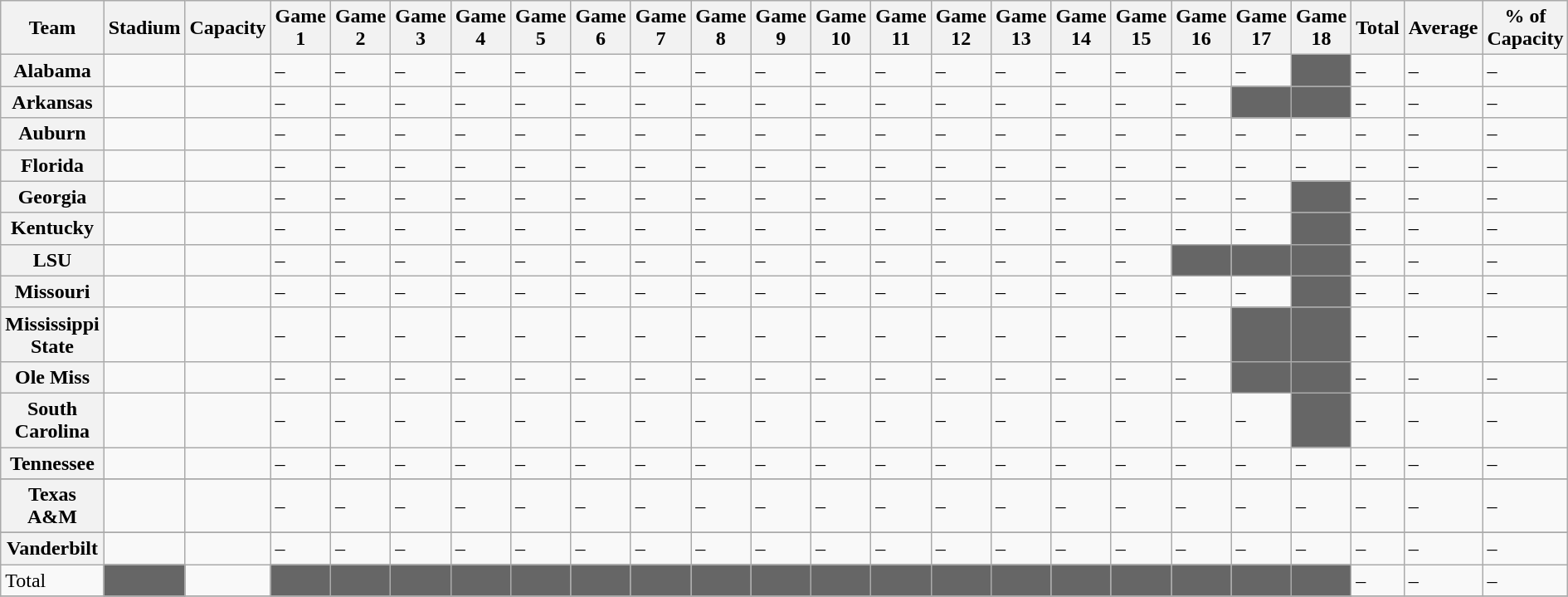<table class="wikitable">
<tr>
<th>Team</th>
<th>Stadium</th>
<th>Capacity</th>
<th>Game 1</th>
<th>Game 2</th>
<th>Game 3</th>
<th>Game 4</th>
<th>Game 5</th>
<th>Game 6</th>
<th>Game 7</th>
<th>Game 8</th>
<th>Game 9</th>
<th>Game 10</th>
<th>Game 11</th>
<th>Game 12</th>
<th>Game 13</th>
<th>Game 14</th>
<th>Game 15</th>
<th>Game 16</th>
<th>Game 17</th>
<th>Game 18</th>
<th>Total</th>
<th>Average</th>
<th>% of Capacity</th>
</tr>
<tr>
<th style=>Alabama</th>
<td></td>
<td></td>
<td>–</td>
<td>–</td>
<td>–</td>
<td>–</td>
<td>–</td>
<td>–</td>
<td>–</td>
<td>–</td>
<td>–</td>
<td>–</td>
<td>–</td>
<td>–</td>
<td>–</td>
<td>–</td>
<td>–</td>
<td>–</td>
<td>–</td>
<td style="background:#666666;"></td>
<td>–</td>
<td>–</td>
<td>–</td>
</tr>
<tr>
<th style=>Arkansas</th>
<td></td>
<td></td>
<td>–</td>
<td>–</td>
<td>–</td>
<td>–</td>
<td>–</td>
<td>–</td>
<td>–</td>
<td>–</td>
<td>–</td>
<td>–</td>
<td>–</td>
<td>–</td>
<td>–</td>
<td>–</td>
<td>–</td>
<td>–</td>
<td style="background:#666666;"></td>
<td style="background:#666666;"></td>
<td>–</td>
<td>–</td>
<td>–</td>
</tr>
<tr>
<th style=>Auburn</th>
<td></td>
<td></td>
<td>–</td>
<td>–</td>
<td>–</td>
<td>–</td>
<td>–</td>
<td>–</td>
<td>–</td>
<td>–</td>
<td>–</td>
<td>–</td>
<td>–</td>
<td>–</td>
<td>–</td>
<td>–</td>
<td>–</td>
<td>–</td>
<td>–</td>
<td>–</td>
<td>–</td>
<td>–</td>
<td>–</td>
</tr>
<tr>
<th style=>Florida</th>
<td></td>
<td></td>
<td>–</td>
<td>–</td>
<td>–</td>
<td>–</td>
<td>–</td>
<td>–</td>
<td>–</td>
<td>–</td>
<td>–</td>
<td>–</td>
<td>–</td>
<td>–</td>
<td>–</td>
<td>–</td>
<td>–</td>
<td>–</td>
<td>–</td>
<td>–</td>
<td>–</td>
<td>–</td>
<td>–</td>
</tr>
<tr>
<th style=>Georgia</th>
<td></td>
<td></td>
<td>–</td>
<td>–</td>
<td>–</td>
<td>–</td>
<td>–</td>
<td>–</td>
<td>–</td>
<td>–</td>
<td>–</td>
<td>–</td>
<td>–</td>
<td>–</td>
<td>–</td>
<td>–</td>
<td>–</td>
<td>–</td>
<td>–</td>
<td style="background:#666666;"></td>
<td>–</td>
<td>–</td>
<td>–</td>
</tr>
<tr>
<th style=>Kentucky</th>
<td></td>
<td></td>
<td>–</td>
<td>–</td>
<td>–</td>
<td>–</td>
<td>–</td>
<td>–</td>
<td>–</td>
<td>–</td>
<td>–</td>
<td>–</td>
<td>–</td>
<td>–</td>
<td>–</td>
<td>–</td>
<td>–</td>
<td>–</td>
<td>–</td>
<td style="background:#666666;"></td>
<td>–</td>
<td>–</td>
<td>–</td>
</tr>
<tr>
<th style=>LSU</th>
<td></td>
<td></td>
<td>–</td>
<td>–</td>
<td>–</td>
<td>–</td>
<td>–</td>
<td>–</td>
<td>–</td>
<td>–</td>
<td>–</td>
<td>–</td>
<td>–</td>
<td>–</td>
<td>–</td>
<td>–</td>
<td>–</td>
<td style="background:#666666;"></td>
<td style="background:#666666;"></td>
<td style="background:#666666;"></td>
<td>–</td>
<td>–</td>
<td>–</td>
</tr>
<tr>
<th style=>Missouri</th>
<td></td>
<td></td>
<td>–</td>
<td>–</td>
<td>–</td>
<td>–</td>
<td>–</td>
<td>–</td>
<td>–</td>
<td>–</td>
<td>–</td>
<td>–</td>
<td>–</td>
<td>–</td>
<td>–</td>
<td>–</td>
<td>–</td>
<td>–</td>
<td>–</td>
<td style="background:#666666;"></td>
<td>–</td>
<td>–</td>
<td>–</td>
</tr>
<tr>
<th style=>Mississippi State</th>
<td></td>
<td></td>
<td>–</td>
<td>–</td>
<td>–</td>
<td>–</td>
<td>–</td>
<td>–</td>
<td>–</td>
<td>–</td>
<td>–</td>
<td>–</td>
<td>–</td>
<td>–</td>
<td>–</td>
<td>–</td>
<td>–</td>
<td>–</td>
<td style="background:#666666;"></td>
<td style="background:#666666;"></td>
<td>–</td>
<td>–</td>
<td>–</td>
</tr>
<tr>
<th style=>Ole Miss</th>
<td></td>
<td></td>
<td>–</td>
<td>–</td>
<td>–</td>
<td>–</td>
<td>–</td>
<td>–</td>
<td>–</td>
<td>–</td>
<td>–</td>
<td>–</td>
<td>–</td>
<td>–</td>
<td>–</td>
<td>–</td>
<td>–</td>
<td>–</td>
<td style="background:#666666;"></td>
<td style="background:#666666;"></td>
<td>–</td>
<td>–</td>
<td>–</td>
</tr>
<tr>
<th style=>South Carolina</th>
<td></td>
<td></td>
<td>–</td>
<td>–</td>
<td>–</td>
<td>–</td>
<td>–</td>
<td>–</td>
<td>–</td>
<td>–</td>
<td>–</td>
<td>–</td>
<td>–</td>
<td>–</td>
<td>–</td>
<td>–</td>
<td>–</td>
<td>–</td>
<td>–</td>
<td style="background:#666666;"></td>
<td>–</td>
<td>–</td>
<td>–</td>
</tr>
<tr>
<th style=>Tennessee</th>
<td></td>
<td></td>
<td>–</td>
<td>–</td>
<td>–</td>
<td>–</td>
<td>–</td>
<td>–</td>
<td>–</td>
<td>–</td>
<td>–</td>
<td>–</td>
<td>–</td>
<td>–</td>
<td>–</td>
<td>–</td>
<td>–</td>
<td>–</td>
<td>–</td>
<td>–</td>
<td>–</td>
<td>–</td>
<td>–</td>
</tr>
<tr>
</tr>
<tr>
<th style=>Texas A&M</th>
<td></td>
<td></td>
<td>–</td>
<td>–</td>
<td>–</td>
<td>–</td>
<td>–</td>
<td>–</td>
<td>–</td>
<td>–</td>
<td>–</td>
<td>–</td>
<td>–</td>
<td>–</td>
<td>–</td>
<td>–</td>
<td>–</td>
<td>–</td>
<td>–</td>
<td>–</td>
<td>–</td>
<td>–</td>
<td>–</td>
</tr>
<tr>
</tr>
<tr>
<th style=>Vanderbilt</th>
<td></td>
<td></td>
<td>–</td>
<td>–</td>
<td>–</td>
<td>–</td>
<td>–</td>
<td>–</td>
<td>–</td>
<td>–</td>
<td>–</td>
<td>–</td>
<td>–</td>
<td>–</td>
<td>–</td>
<td>–</td>
<td>–</td>
<td>–</td>
<td>–</td>
<td>–</td>
<td>–</td>
<td>–</td>
<td>–</td>
</tr>
<tr>
<td>Total</td>
<td style="background:#666666;"></td>
<td></td>
<td style="background:#666666;"></td>
<td style="background:#666666;"></td>
<td style="background:#666666;"></td>
<td style="background:#666666;"></td>
<td style="background:#666666;"></td>
<td style="background:#666666;"></td>
<td style="background:#666666;"></td>
<td style="background:#666666;"></td>
<td style="background:#666666;"></td>
<td style="background:#666666;"></td>
<td style="background:#666666;"></td>
<td style="background:#666666;"></td>
<td style="background:#666666;"></td>
<td style="background:#666666;"></td>
<td style="background:#666666;"></td>
<td style="background:#666666;"></td>
<td style="background:#666666;"></td>
<td style="background:#666666;"></td>
<td>–</td>
<td>–</td>
<td>–</td>
</tr>
<tr>
</tr>
</table>
